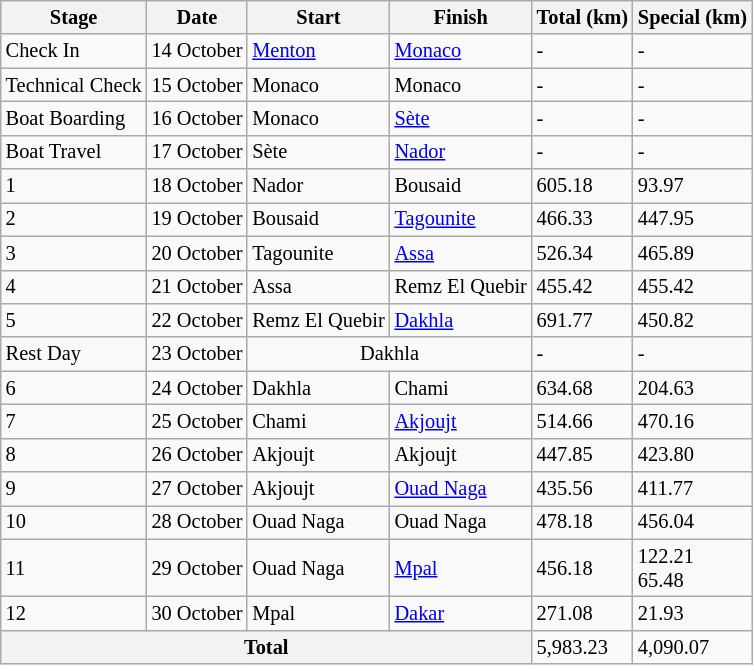<table class="wikitable" style="font-size: 85%;">
<tr>
<th>Stage</th>
<th>Date</th>
<th>Start</th>
<th>Finish</th>
<th>Total (km)</th>
<th>Special (km)</th>
</tr>
<tr>
<td>Check In</td>
<td>14 October</td>
<td> <a href='#'>Menton</a></td>
<td> <a href='#'>Monaco</a></td>
<td>-</td>
<td>-</td>
</tr>
<tr>
<td>Technical Check</td>
<td>15 October</td>
<td> Monaco</td>
<td> Monaco</td>
<td>-</td>
<td>-</td>
</tr>
<tr>
<td>Boat Boarding</td>
<td>16 October</td>
<td> Monaco</td>
<td> <a href='#'>Sète</a></td>
<td>-</td>
<td>-</td>
</tr>
<tr>
<td>Boat Travel</td>
<td>17 October</td>
<td> Sète</td>
<td> <a href='#'>Nador</a></td>
<td>-</td>
<td>-</td>
</tr>
<tr>
<td>1</td>
<td>18 October</td>
<td> Nador</td>
<td> Bousaid</td>
<td>605.18</td>
<td>93.97</td>
</tr>
<tr>
<td>2</td>
<td>19 October</td>
<td> Bousaid</td>
<td> <a href='#'>Tagounite</a></td>
<td>466.33</td>
<td>447.95</td>
</tr>
<tr>
<td>3</td>
<td>20 October</td>
<td> Tagounite</td>
<td> <a href='#'>Assa</a></td>
<td>526.34</td>
<td>465.89</td>
</tr>
<tr>
<td>4</td>
<td>21 October</td>
<td> Assa</td>
<td> Remz El Quebir</td>
<td>455.42</td>
<td>455.42</td>
</tr>
<tr>
<td>5</td>
<td>22 October</td>
<td> Remz El Quebir</td>
<td> <a href='#'>Dakhla</a></td>
<td>691.77</td>
<td>450.82</td>
</tr>
<tr>
<td>Rest Day</td>
<td>23 October</td>
<td style="text-align: center;" colspan="2"> Dakhla</td>
<td>-</td>
<td>-</td>
</tr>
<tr>
<td>6</td>
<td>24 October</td>
<td> Dakhla</td>
<td> Chami</td>
<td>634.68</td>
<td>204.63</td>
</tr>
<tr>
<td>7</td>
<td>25 October</td>
<td> Chami</td>
<td> <a href='#'>Akjoujt</a></td>
<td>514.66</td>
<td>470.16</td>
</tr>
<tr>
<td>8</td>
<td>26 October</td>
<td> Akjoujt</td>
<td> Akjoujt</td>
<td>447.85</td>
<td>423.80</td>
</tr>
<tr>
<td>9</td>
<td>27 October</td>
<td> Akjoujt</td>
<td> <a href='#'>Ouad Naga</a></td>
<td>435.56</td>
<td>411.77</td>
</tr>
<tr>
<td>10</td>
<td>28 October</td>
<td> Ouad Naga</td>
<td> Ouad Naga</td>
<td>478.18</td>
<td>456.04</td>
</tr>
<tr>
<td>11</td>
<td>29 October</td>
<td> Ouad Naga</td>
<td> <a href='#'>Mpal</a></td>
<td>456.18</td>
<td>122.21<br>65.48</td>
</tr>
<tr>
<td>12</td>
<td>30 October</td>
<td> Mpal</td>
<td> <a href='#'>Dakar</a></td>
<td>271.08</td>
<td>21.93</td>
</tr>
<tr>
<th colspan="4">Total</th>
<td>5,983.23</td>
<td>4,090.07</td>
</tr>
</table>
